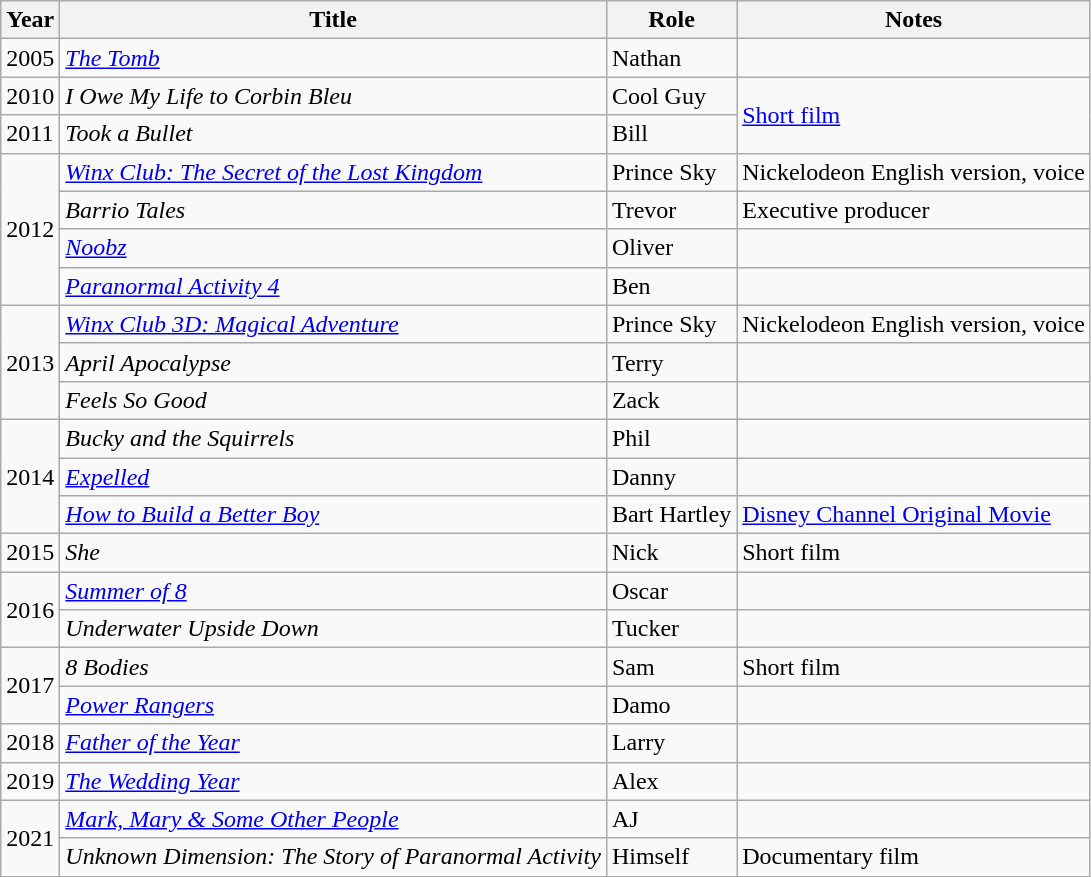<table class="wikitable sortable">
<tr>
<th>Year</th>
<th>Title</th>
<th>Role</th>
<th>Notes</th>
</tr>
<tr>
<td>2005</td>
<td><em><a href='#'>The Tomb</a></em></td>
<td>Nathan</td>
<td></td>
</tr>
<tr>
<td>2010</td>
<td><em>I Owe My Life to Corbin Bleu</em></td>
<td>Cool Guy</td>
<td rowspan=2><a href='#'>Short film</a></td>
</tr>
<tr>
<td>2011</td>
<td><em>Took a Bullet</em></td>
<td>Bill</td>
</tr>
<tr>
<td rowspan="4">2012</td>
<td><em><a href='#'>Winx Club: The Secret of the Lost Kingdom</a></em></td>
<td>Prince Sky</td>
<td>Nickelodeon English version, voice</td>
</tr>
<tr>
<td><em>Barrio Tales</em></td>
<td>Trevor</td>
<td>Executive producer</td>
</tr>
<tr>
<td><em><a href='#'>Noobz</a></em></td>
<td>Oliver</td>
<td></td>
</tr>
<tr>
<td><em><a href='#'>Paranormal Activity 4</a></em></td>
<td>Ben</td>
<td></td>
</tr>
<tr>
<td rowspan="3">2013</td>
<td><em><a href='#'>Winx Club 3D: Magical Adventure</a></em></td>
<td>Prince Sky</td>
<td>Nickelodeon English version, voice</td>
</tr>
<tr>
<td><em>April Apocalypse</em></td>
<td>Terry</td>
<td></td>
</tr>
<tr>
<td><em>Feels So Good</em></td>
<td>Zack</td>
<td></td>
</tr>
<tr>
<td rowspan="3">2014</td>
<td><em>Bucky and the Squirrels</em></td>
<td>Phil</td>
<td></td>
</tr>
<tr>
<td><em><a href='#'>Expelled</a></em></td>
<td>Danny</td>
<td></td>
</tr>
<tr>
<td><em><a href='#'>How to Build a Better Boy</a></em></td>
<td>Bart Hartley</td>
<td><a href='#'>Disney Channel Original Movie</a></td>
</tr>
<tr>
<td>2015</td>
<td><em>She</em></td>
<td>Nick</td>
<td>Short film</td>
</tr>
<tr>
<td rowspan="2">2016</td>
<td><em><a href='#'>Summer of 8</a></em></td>
<td>Oscar</td>
<td></td>
</tr>
<tr>
<td><em>Underwater Upside Down</em></td>
<td>Tucker</td>
<td></td>
</tr>
<tr>
<td rowspan="2">2017</td>
<td><em>8 Bodies</em></td>
<td>Sam</td>
<td>Short film</td>
</tr>
<tr>
<td><em><a href='#'>Power Rangers</a></em></td>
<td>Damo</td>
<td></td>
</tr>
<tr>
<td>2018</td>
<td><em><a href='#'>Father of the Year</a></em></td>
<td>Larry</td>
<td></td>
</tr>
<tr>
<td>2019</td>
<td><em><a href='#'>The Wedding Year</a></em></td>
<td>Alex</td>
<td></td>
</tr>
<tr>
<td rowspan="2">2021</td>
<td><em><a href='#'>Mark, Mary & Some Other People</a></em></td>
<td>AJ</td>
<td></td>
</tr>
<tr>
<td><em>Unknown Dimension: The Story of Paranormal Activity</em></td>
<td>Himself</td>
<td>Documentary film</td>
</tr>
</table>
